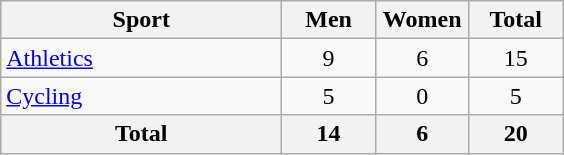<table class="wikitable sortable" style="text-align:center;">
<tr>
<th width=180>Sport</th>
<th width=55>Men</th>
<th width=55>Women</th>
<th width=55>Total</th>
</tr>
<tr>
<td align=left><a href='#'>Athletics</a></td>
<td>9</td>
<td>6</td>
<td>15</td>
</tr>
<tr>
<td align=left><a href='#'>Cycling</a></td>
<td>5</td>
<td>0</td>
<td>5</td>
</tr>
<tr>
<th>Total</th>
<th>14</th>
<th>6</th>
<th>20</th>
</tr>
</table>
